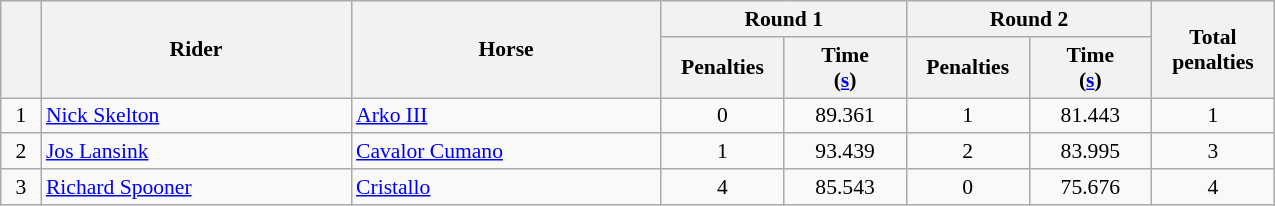<table class="wikitable" style="font-size: 90%">
<tr>
<th rowspan=2 width=20></th>
<th rowspan=2 width=200>Rider</th>
<th rowspan=2 width=200>Horse</th>
<th colspan=2>Round 1</th>
<th colspan=2>Round 2</th>
<th rowspan=2 width=75>Total penalties</th>
</tr>
<tr>
<th width=75>Penalties</th>
<th width=75>Time<br>(<a href='#'>s</a>)</th>
<th width=75>Penalties</th>
<th width=75>Time<br>(<a href='#'>s</a>)</th>
</tr>
<tr>
<td align=center>1</td>
<td> <a href='#'>Nick Skelton</a></td>
<td><a href='#'>Arko III</a></td>
<td align=center>0</td>
<td align=center>89.361</td>
<td align=center>1</td>
<td align=center>81.443</td>
<td align=center>1</td>
</tr>
<tr>
<td align=center>2</td>
<td> <a href='#'>Jos Lansink</a></td>
<td><a href='#'>Cavalor Cumano</a></td>
<td align=center>1</td>
<td align=center>93.439</td>
<td align=center>2</td>
<td align=center>83.995</td>
<td align=center>3</td>
</tr>
<tr>
<td align=center>3</td>
<td> <a href='#'>Richard Spooner</a></td>
<td><a href='#'>Cristallo</a></td>
<td align=center>4</td>
<td align=center>85.543</td>
<td align=center>0</td>
<td align=center>75.676</td>
<td align=center>4</td>
</tr>
</table>
